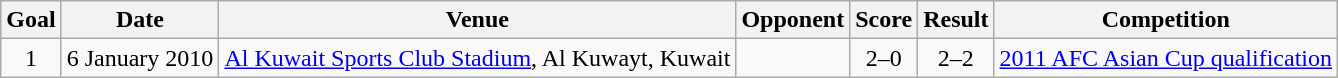<table class="wikitable" align=center style="text-align: left;">
<tr>
<th>Goal</th>
<th>Date</th>
<th>Venue</th>
<th>Opponent</th>
<th>Score</th>
<th>Result</th>
<th>Competition</th>
</tr>
<tr>
<td align="center">1</td>
<td>6 January 2010</td>
<td><a href='#'>Al Kuwait Sports Club Stadium</a>, Al Kuwayt, Kuwait</td>
<td></td>
<td align="center">2–0</td>
<td align="center">2–2</td>
<td><a href='#'>2011 AFC Asian Cup qualification</a></td>
</tr>
</table>
